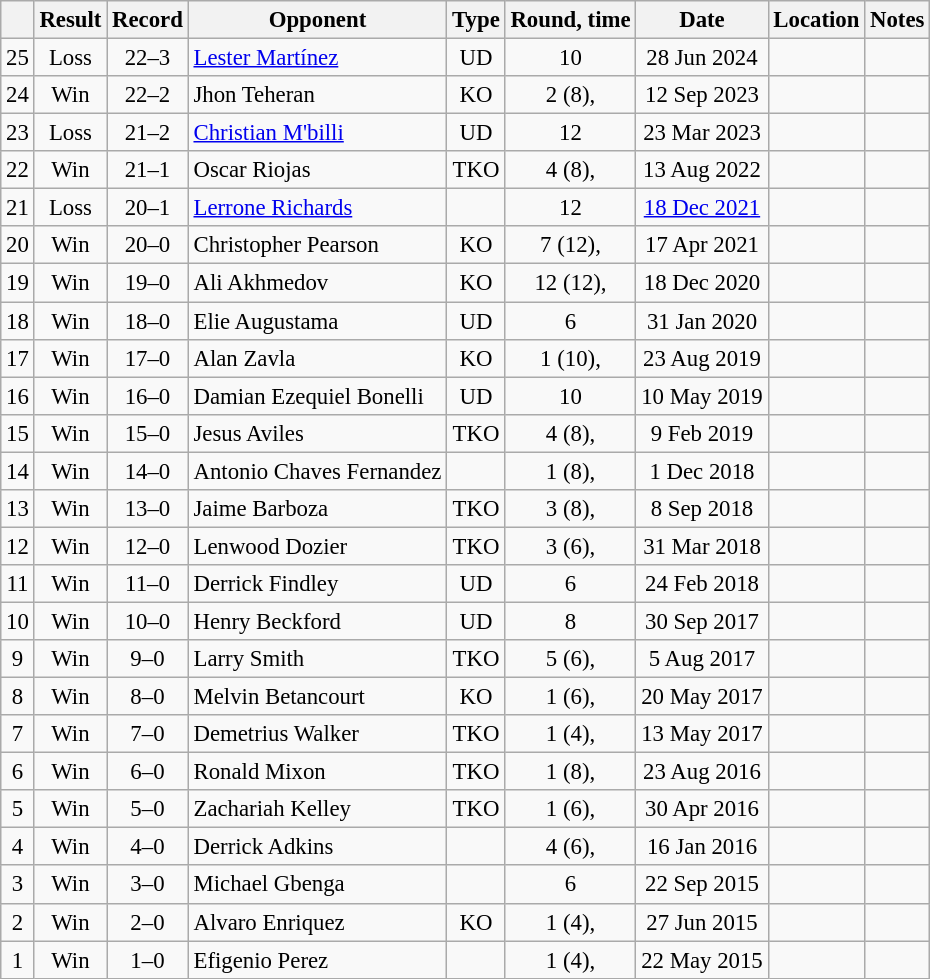<table class="wikitable" style="text-align:center; font-size:95%">
<tr>
<th></th>
<th>Result</th>
<th>Record</th>
<th>Opponent</th>
<th>Type</th>
<th>Round, time</th>
<th>Date</th>
<th>Location</th>
<th>Notes</th>
</tr>
<tr>
<td>25</td>
<td>Loss</td>
<td>22–3</td>
<td style="text-align:left;"><a href='#'>Lester Martínez</a></td>
<td>UD</td>
<td>10</td>
<td>28 Jun 2024</td>
<td style="text-align:left;"></td>
<td style="text-align:left;"></td>
</tr>
<tr>
<td>24</td>
<td>Win</td>
<td>22–2</td>
<td style="text-align:left;">Jhon Teheran</td>
<td>KO</td>
<td>2 (8), </td>
<td>12 Sep 2023</td>
<td style="text-align:left;"></td>
<td style="text-align:left;"></td>
</tr>
<tr>
<td>23</td>
<td>Loss</td>
<td>21–2</td>
<td style="text-align:left;"><a href='#'>Christian M'billi</a></td>
<td>UD</td>
<td>12</td>
<td>23 Mar 2023</td>
<td style="text-align:left;"></td>
<td style="text-align:left;"></td>
</tr>
<tr>
<td>22</td>
<td>Win</td>
<td>21–1</td>
<td style="text-align:left;">Oscar Riojas</td>
<td>TKO</td>
<td>4 (8), </td>
<td>13 Aug 2022</td>
<td style="text-align:left;"></td>
<td style="text-align:left;"></td>
</tr>
<tr>
<td>21</td>
<td>Loss</td>
<td>20–1</td>
<td style="text-align:left;"><a href='#'>Lerrone Richards</a></td>
<td></td>
<td>12</td>
<td><a href='#'>18 Dec 2021</a></td>
<td style="text-align:left;"></td>
<td style="text-align:left;"></td>
</tr>
<tr>
<td>20</td>
<td>Win</td>
<td>20–0</td>
<td style="text-align:left;">Christopher Pearson</td>
<td>KO</td>
<td>7 (12), </td>
<td>17 Apr 2021</td>
<td style="text-align:left;"></td>
<td style="text-align:left;"></td>
</tr>
<tr>
<td>19</td>
<td>Win</td>
<td>19–0</td>
<td style="text-align:left;">Ali Akhmedov</td>
<td>KO</td>
<td>12 (12), </td>
<td>18 Dec 2020</td>
<td style="text-align:left;"></td>
<td style="text-align:left;"></td>
</tr>
<tr>
<td>18</td>
<td>Win</td>
<td>18–0</td>
<td style="text-align:left;">Elie Augustama</td>
<td>UD</td>
<td>6</td>
<td>31 Jan 2020</td>
<td style="text-align:left;"></td>
<td></td>
</tr>
<tr>
<td>17</td>
<td>Win</td>
<td>17–0</td>
<td style="text-align:left;">Alan Zavla</td>
<td>KO</td>
<td>1 (10), </td>
<td>23 Aug 2019</td>
<td style="text-align:left;"></td>
<td></td>
</tr>
<tr>
<td>16</td>
<td>Win</td>
<td>16–0</td>
<td style="text-align:left;">Damian Ezequiel Bonelli</td>
<td>UD</td>
<td>10</td>
<td>10 May 2019</td>
<td style="text-align:left;"></td>
<td></td>
</tr>
<tr>
<td>15</td>
<td>Win</td>
<td>15–0</td>
<td style="text-align:left;">Jesus Aviles</td>
<td>TKO</td>
<td>4 (8), </td>
<td>9 Feb 2019</td>
<td style="text-align:left;"></td>
<td></td>
</tr>
<tr>
<td>14</td>
<td>Win</td>
<td>14–0</td>
<td style="text-align:left;">Antonio Chaves Fernandez</td>
<td></td>
<td>1 (8), </td>
<td>1 Dec 2018</td>
<td style="text-align:left;"></td>
<td></td>
</tr>
<tr>
<td>13</td>
<td>Win</td>
<td>13–0</td>
<td style="text-align:left;">Jaime Barboza</td>
<td>TKO</td>
<td>3 (8), </td>
<td>8 Sep 2018</td>
<td style="text-align:left;"></td>
<td></td>
</tr>
<tr>
<td>12</td>
<td>Win</td>
<td>12–0</td>
<td style="text-align:left;">Lenwood Dozier</td>
<td>TKO</td>
<td>3 (6), </td>
<td>31 Mar 2018</td>
<td style="text-align:left;"></td>
<td></td>
</tr>
<tr>
<td>11</td>
<td>Win</td>
<td>11–0</td>
<td style="text-align:left;">Derrick Findley</td>
<td>UD</td>
<td>6</td>
<td>24 Feb 2018</td>
<td style="text-align:left;"></td>
<td></td>
</tr>
<tr>
<td>10</td>
<td>Win</td>
<td>10–0</td>
<td style="text-align:left;">Henry Beckford</td>
<td>UD</td>
<td>8</td>
<td>30 Sep 2017</td>
<td style="text-align:left;"></td>
<td></td>
</tr>
<tr>
<td>9</td>
<td>Win</td>
<td>9–0</td>
<td style="text-align:left;">Larry Smith</td>
<td>TKO</td>
<td>5 (6), </td>
<td>5 Aug 2017</td>
<td style="text-align:left;"></td>
<td></td>
</tr>
<tr>
<td>8</td>
<td>Win</td>
<td>8–0</td>
<td style="text-align:left;">Melvin Betancourt</td>
<td>KO</td>
<td>1 (6), </td>
<td>20 May 2017</td>
<td style="text-align:left;"></td>
<td></td>
</tr>
<tr>
<td>7</td>
<td>Win</td>
<td>7–0</td>
<td style="text-align:left;">Demetrius Walker</td>
<td>TKO</td>
<td>1 (4), </td>
<td>13 May 2017</td>
<td style="text-align:left;"></td>
<td></td>
</tr>
<tr>
<td>6</td>
<td>Win</td>
<td>6–0</td>
<td style="text-align:left;">Ronald Mixon</td>
<td>TKO</td>
<td>1 (8), </td>
<td>23 Aug 2016</td>
<td style="text-align:left;"></td>
<td></td>
</tr>
<tr>
<td>5</td>
<td>Win</td>
<td>5–0</td>
<td style="text-align:left;">Zachariah Kelley</td>
<td>TKO</td>
<td>1 (6), </td>
<td>30 Apr 2016</td>
<td style="text-align:left;"></td>
<td></td>
</tr>
<tr>
<td>4</td>
<td>Win</td>
<td>4–0</td>
<td style="text-align:left;">Derrick Adkins</td>
<td></td>
<td>4 (6), </td>
<td>16 Jan 2016</td>
<td style="text-align:left;"></td>
<td></td>
</tr>
<tr>
<td>3</td>
<td>Win</td>
<td>3–0</td>
<td style="text-align:left;">Michael Gbenga</td>
<td></td>
<td>6</td>
<td>22 Sep 2015</td>
<td style="text-align:left;"></td>
<td></td>
</tr>
<tr>
<td>2</td>
<td>Win</td>
<td>2–0</td>
<td style="text-align:left;">Alvaro Enriquez</td>
<td>KO</td>
<td>1 (4), </td>
<td>27 Jun 2015</td>
<td style="text-align:left;"></td>
<td></td>
</tr>
<tr>
<td>1</td>
<td>Win</td>
<td>1–0</td>
<td style="text-align:left;">Efigenio Perez</td>
<td></td>
<td>1 (4), </td>
<td>22 May 2015</td>
<td style="text-align:left;"></td>
<td style="text-align:left;"></td>
</tr>
</table>
